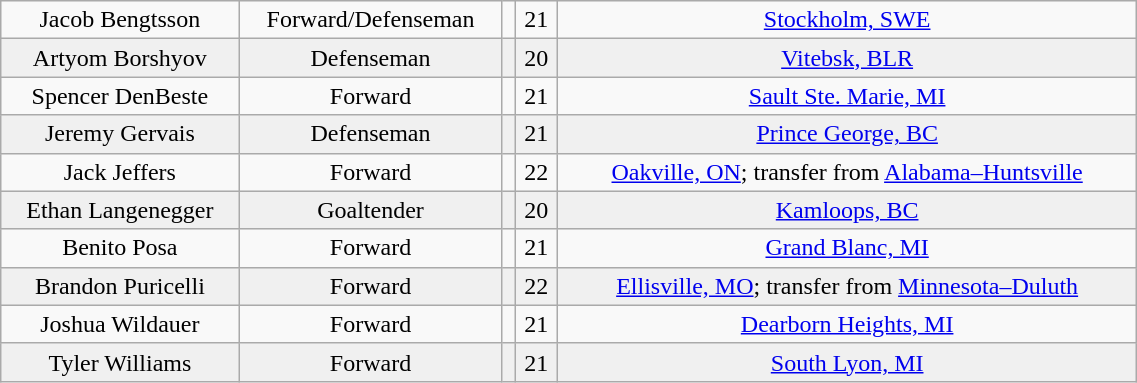<table class="wikitable" width="60%">
<tr align="center" bgcolor="">
<td>Jacob Bengtsson</td>
<td>Forward/Defenseman</td>
<td></td>
<td>21</td>
<td><a href='#'>Stockholm, SWE</a></td>
</tr>
<tr align="center" bgcolor="f0f0f0">
<td>Artyom Borshyov</td>
<td>Defenseman</td>
<td></td>
<td>20</td>
<td><a href='#'>Vitebsk, BLR</a></td>
</tr>
<tr align="center" bgcolor="">
<td>Spencer DenBeste</td>
<td>Forward</td>
<td></td>
<td>21</td>
<td><a href='#'>Sault Ste. Marie, MI</a></td>
</tr>
<tr align="center" bgcolor="f0f0f0">
<td>Jeremy Gervais</td>
<td>Defenseman</td>
<td></td>
<td>21</td>
<td><a href='#'>Prince George, BC</a></td>
</tr>
<tr align="center" bgcolor="">
<td>Jack Jeffers</td>
<td>Forward</td>
<td></td>
<td>22</td>
<td><a href='#'>Oakville, ON</a>; transfer from <a href='#'>Alabama–Huntsville</a></td>
</tr>
<tr align="center" bgcolor="f0f0f0">
<td>Ethan Langenegger</td>
<td>Goaltender</td>
<td></td>
<td>20</td>
<td><a href='#'>Kamloops, BC</a></td>
</tr>
<tr align="center" bgcolor="">
<td>Benito Posa</td>
<td>Forward</td>
<td></td>
<td>21</td>
<td><a href='#'>Grand Blanc, MI</a></td>
</tr>
<tr align="center" bgcolor="f0f0f0">
<td>Brandon Puricelli</td>
<td>Forward</td>
<td></td>
<td>22</td>
<td><a href='#'>Ellisville, MO</a>; transfer from <a href='#'>Minnesota–Duluth</a></td>
</tr>
<tr align="center" bgcolor="">
<td>Joshua Wildauer</td>
<td>Forward</td>
<td></td>
<td>21</td>
<td><a href='#'>Dearborn Heights, MI</a></td>
</tr>
<tr align="center" bgcolor="f0f0f0">
<td>Tyler Williams</td>
<td>Forward</td>
<td></td>
<td>21</td>
<td><a href='#'>South Lyon, MI</a></td>
</tr>
</table>
